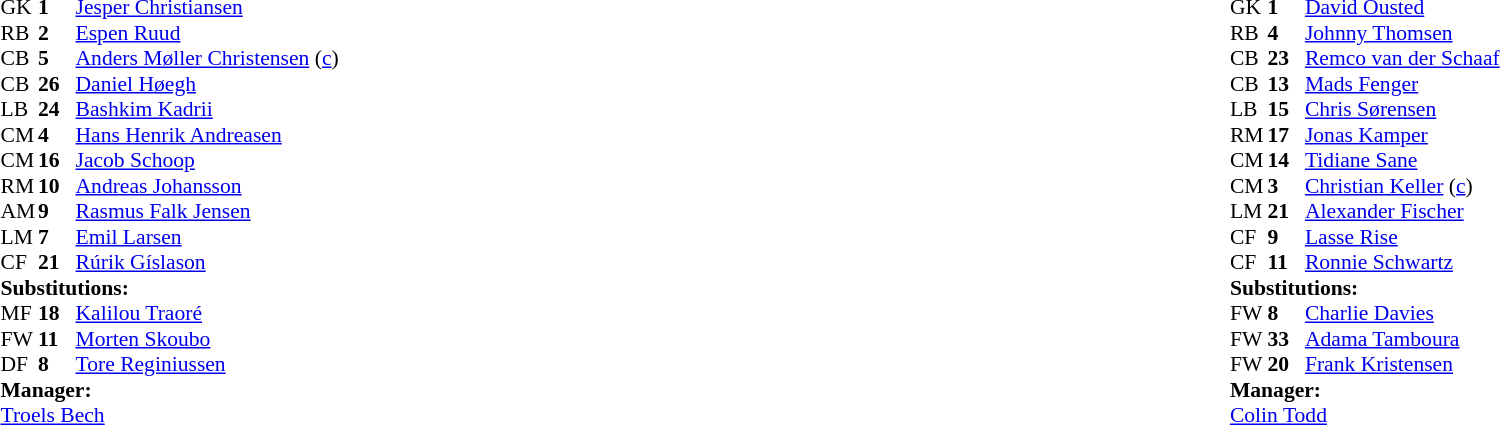<table style="width:100%">
<tr>
<td style="vertical-align:top; width:40%"><br><table style="font-size: 90%" cellspacing="0" cellpadding="0">
<tr>
<th width="25"></th>
<th width="25"></th>
</tr>
<tr>
<td>GK</td>
<td><strong>1</strong></td>
<td> <a href='#'>Jesper Christiansen</a></td>
</tr>
<tr>
<td>RB</td>
<td><strong>2</strong></td>
<td> <a href='#'>Espen Ruud</a></td>
</tr>
<tr>
<td>CB</td>
<td><strong>5</strong></td>
<td> <a href='#'>Anders Møller Christensen</a>  (<a href='#'>c</a>)</td>
</tr>
<tr>
<td>CB</td>
<td><strong>26</strong></td>
<td> <a href='#'>Daniel Høegh</a></td>
</tr>
<tr>
<td>LB</td>
<td><strong>24</strong></td>
<td> <a href='#'>Bashkim Kadrii</a></td>
</tr>
<tr>
<td>CM</td>
<td><strong>4</strong></td>
<td> <a href='#'>Hans Henrik Andreasen</a></td>
<td></td>
<td></td>
</tr>
<tr>
<td>CM</td>
<td><strong>16</strong></td>
<td> <a href='#'>Jacob Schoop</a></td>
<td></td>
<td></td>
</tr>
<tr>
<td>RM</td>
<td><strong>10</strong></td>
<td> <a href='#'>Andreas Johansson</a></td>
<td></td>
</tr>
<tr>
<td>AM</td>
<td><strong>9</strong></td>
<td> <a href='#'>Rasmus Falk Jensen</a></td>
</tr>
<tr>
<td>LM</td>
<td><strong>7</strong></td>
<td> <a href='#'>Emil Larsen</a></td>
<td></td>
<td></td>
</tr>
<tr>
<td>CF</td>
<td><strong>21</strong></td>
<td> <a href='#'>Rúrik Gíslason</a></td>
</tr>
<tr>
<td colspan=3><strong>Substitutions:</strong></td>
</tr>
<tr>
<td>MF</td>
<td><strong>18</strong></td>
<td> <a href='#'>Kalilou Traoré</a></td>
<td></td>
<td></td>
</tr>
<tr>
<td>FW</td>
<td><strong>11</strong></td>
<td> <a href='#'>Morten Skoubo</a></td>
<td></td>
<td></td>
</tr>
<tr>
<td>DF</td>
<td><strong>8</strong></td>
<td> <a href='#'>Tore Reginiussen</a></td>
<td></td>
<td></td>
</tr>
<tr>
<td colspan=3><strong>Manager:</strong></td>
</tr>
<tr>
<td colspan=4> <a href='#'>Troels Bech</a></td>
</tr>
</table>
</td>
<td style="vertical-align:top; width:50%"><br><table cellspacing="0" cellpadding="0" style="font-size:90%; margin:auto">
<tr>
<th width=25></th>
<th width=25></th>
</tr>
<tr>
<td>GK</td>
<td><strong>1</strong></td>
<td> <a href='#'>David Ousted</a></td>
</tr>
<tr>
<td>RB</td>
<td><strong>4</strong></td>
<td> <a href='#'>Johnny Thomsen</a></td>
<td></td>
<td></td>
</tr>
<tr>
<td>CB</td>
<td><strong>23</strong></td>
<td> <a href='#'>Remco van der Schaaf</a></td>
<td></td>
</tr>
<tr>
<td>CB</td>
<td><strong>13</strong></td>
<td> <a href='#'>Mads Fenger</a></td>
<td></td>
</tr>
<tr>
<td>LB</td>
<td><strong>15</strong></td>
<td> <a href='#'>Chris Sørensen</a></td>
</tr>
<tr>
<td>RM</td>
<td><strong>17</strong></td>
<td> <a href='#'>Jonas Kamper</a></td>
</tr>
<tr>
<td>CM</td>
<td><strong>14</strong></td>
<td> <a href='#'>Tidiane Sane</a></td>
</tr>
<tr>
<td>CM</td>
<td><strong>3</strong></td>
<td> <a href='#'>Christian Keller</a> (<a href='#'>c</a>)</td>
<td></td>
</tr>
<tr>
<td>LM</td>
<td><strong>21</strong></td>
<td> <a href='#'>Alexander Fischer</a></td>
<td></td>
</tr>
<tr>
<td>CF</td>
<td><strong>9</strong></td>
<td> <a href='#'>Lasse Rise</a></td>
<td></td>
<td></td>
</tr>
<tr>
<td>CF</td>
<td><strong>11</strong></td>
<td> <a href='#'>Ronnie Schwartz</a></td>
<td></td>
<td></td>
</tr>
<tr>
<td colspan=3><strong>Substitutions:</strong></td>
</tr>
<tr>
<td>FW</td>
<td><strong>8</strong></td>
<td> <a href='#'>Charlie Davies</a></td>
<td></td>
<td></td>
</tr>
<tr>
<td>FW</td>
<td><strong>33</strong></td>
<td> <a href='#'>Adama Tamboura</a></td>
<td></td>
<td></td>
</tr>
<tr>
<td>FW</td>
<td><strong>20</strong></td>
<td> <a href='#'>Frank Kristensen</a></td>
<td></td>
<td></td>
</tr>
<tr>
<td colspan=3><strong>Manager:</strong></td>
</tr>
<tr>
<td colspan=4> <a href='#'>Colin Todd</a></td>
</tr>
</table>
</td>
</tr>
</table>
